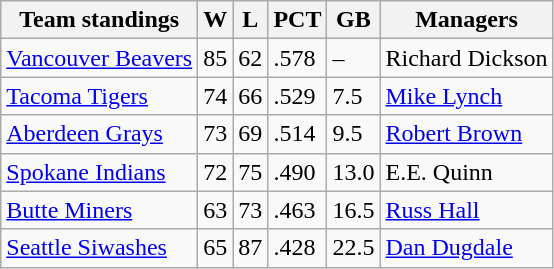<table class="wikitable">
<tr>
<th>Team standings</th>
<th>W</th>
<th>L</th>
<th>PCT</th>
<th>GB</th>
<th>Managers</th>
</tr>
<tr>
<td><a href='#'>Vancouver Beavers</a></td>
<td>85</td>
<td>62</td>
<td>.578</td>
<td>–</td>
<td>Richard Dickson</td>
</tr>
<tr>
<td><a href='#'>Tacoma Tigers</a></td>
<td>74</td>
<td>66</td>
<td>.529</td>
<td>7.5</td>
<td><a href='#'>Mike Lynch</a></td>
</tr>
<tr>
<td><a href='#'>Aberdeen Grays</a></td>
<td>73</td>
<td>69</td>
<td>.514</td>
<td>9.5</td>
<td><a href='#'>Robert Brown</a></td>
</tr>
<tr>
<td><a href='#'>Spokane Indians</a></td>
<td>72</td>
<td>75</td>
<td>.490</td>
<td>13.0</td>
<td>E.E. Quinn</td>
</tr>
<tr>
<td><a href='#'>Butte Miners</a></td>
<td>63</td>
<td>73</td>
<td>.463</td>
<td>16.5</td>
<td><a href='#'>Russ Hall</a></td>
</tr>
<tr>
<td><a href='#'>Seattle Siwashes</a></td>
<td>65</td>
<td>87</td>
<td>.428</td>
<td>22.5</td>
<td><a href='#'>Dan Dugdale</a></td>
</tr>
</table>
